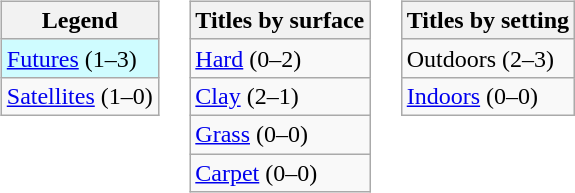<table>
<tr valign=top>
<td><br><table class="wikitable">
<tr>
<th>Legend</th>
</tr>
<tr style="background:#CFFCFF;">
<td><a href='#'>Futures</a> (1–3)</td>
</tr>
<tr>
<td><a href='#'>Satellites</a> (1–0)</td>
</tr>
</table>
</td>
<td><br><table class=wikitable>
<tr>
<th>Titles by surface</th>
</tr>
<tr>
<td><a href='#'>Hard</a> (0–2)</td>
</tr>
<tr>
<td><a href='#'>Clay</a> (2–1)</td>
</tr>
<tr>
<td><a href='#'>Grass</a> (0–0)</td>
</tr>
<tr>
<td><a href='#'>Carpet</a> (0–0)</td>
</tr>
</table>
</td>
<td><br><table class=wikitable>
<tr>
<th>Titles by setting</th>
</tr>
<tr>
<td>Outdoors (2–3)</td>
</tr>
<tr>
<td><a href='#'>Indoors</a> (0–0)</td>
</tr>
</table>
</td>
</tr>
</table>
